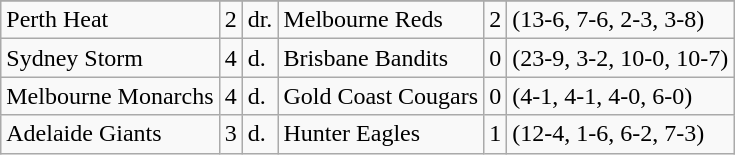<table class="wikitable">
<tr>
</tr>
<tr>
<td>Perth Heat</td>
<td>2</td>
<td>dr.</td>
<td>Melbourne Reds</td>
<td>2</td>
<td>(13-6, 7-6, 2-3, 3-8)</td>
</tr>
<tr>
<td>Sydney Storm</td>
<td>4</td>
<td>d.</td>
<td>Brisbane Bandits</td>
<td>0</td>
<td>(23-9, 3-2, 10-0, 10-7)</td>
</tr>
<tr>
<td>Melbourne Monarchs</td>
<td>4</td>
<td>d.</td>
<td>Gold Coast Cougars</td>
<td>0</td>
<td>(4-1, 4-1, 4-0, 6-0)</td>
</tr>
<tr>
<td>Adelaide Giants</td>
<td>3</td>
<td>d.</td>
<td>Hunter Eagles</td>
<td>1</td>
<td>(12-4, 1-6, 6-2, 7-3)</td>
</tr>
</table>
